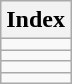<table class="wikitable">
<tr>
<th>Index</th>
</tr>
<tr>
<td></td>
</tr>
<tr>
<td></td>
</tr>
<tr>
<td></td>
</tr>
<tr>
<td></td>
</tr>
</table>
